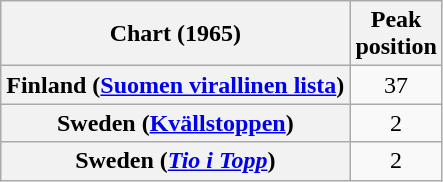<table class="wikitable plainrowheaders sortable">
<tr>
<th>Chart (1965)</th>
<th>Peak<br>position</th>
</tr>
<tr>
<th scope="row">Finland (<a href='#'>Suomen virallinen lista</a>)</th>
<td align="center">37</td>
</tr>
<tr>
<th scope="row">Sweden (<a href='#'>Kvällstoppen</a>)</th>
<td align="center">2</td>
</tr>
<tr>
<th scope="row">Sweden (<em><a href='#'>Tio i Topp</a></em>)</th>
<td style="text-align:center;">2</td>
</tr>
</table>
